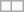<table class="wikitable">
<tr align="center">
<td></td>
<td></td>
</tr>
</table>
